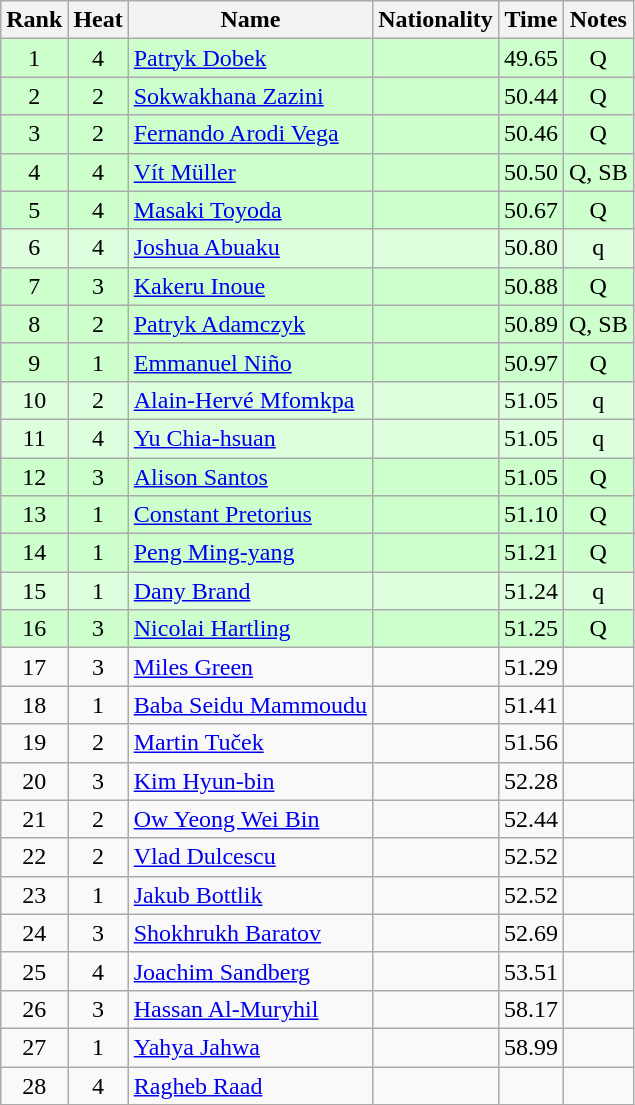<table class="wikitable sortable" style="text-align:center">
<tr>
<th>Rank</th>
<th>Heat</th>
<th>Name</th>
<th>Nationality</th>
<th>Time</th>
<th>Notes</th>
</tr>
<tr bgcolor=ccffcc>
<td>1</td>
<td>4</td>
<td align=left><a href='#'>Patryk Dobek</a></td>
<td align=left></td>
<td>49.65</td>
<td>Q</td>
</tr>
<tr bgcolor=ccffcc>
<td>2</td>
<td>2</td>
<td align=left><a href='#'>Sokwakhana Zazini</a></td>
<td align=left></td>
<td>50.44</td>
<td>Q</td>
</tr>
<tr bgcolor=ccffcc>
<td>3</td>
<td>2</td>
<td align=left><a href='#'>Fernando Arodi Vega</a></td>
<td align=left></td>
<td>50.46</td>
<td>Q</td>
</tr>
<tr bgcolor=ccffcc>
<td>4</td>
<td>4</td>
<td align=left><a href='#'>Vít Müller</a></td>
<td align=left></td>
<td>50.50</td>
<td>Q, SB</td>
</tr>
<tr bgcolor=ccffcc>
<td>5</td>
<td>4</td>
<td align=left><a href='#'>Masaki Toyoda</a></td>
<td align=left></td>
<td>50.67</td>
<td>Q</td>
</tr>
<tr bgcolor=ddffdd>
<td>6</td>
<td>4</td>
<td align=left><a href='#'>Joshua Abuaku</a></td>
<td align=left></td>
<td>50.80</td>
<td>q</td>
</tr>
<tr bgcolor=ccffcc>
<td>7</td>
<td>3</td>
<td align=left><a href='#'>Kakeru Inoue</a></td>
<td align=left></td>
<td>50.88</td>
<td>Q</td>
</tr>
<tr bgcolor=ccffcc>
<td>8</td>
<td>2</td>
<td align=left><a href='#'>Patryk Adamczyk</a></td>
<td align=left></td>
<td>50.89</td>
<td>Q, SB</td>
</tr>
<tr bgcolor=ccffcc>
<td>9</td>
<td>1</td>
<td align=left><a href='#'>Emmanuel Niño</a></td>
<td align=left></td>
<td>50.97</td>
<td>Q</td>
</tr>
<tr bgcolor=ddffdd>
<td>10</td>
<td>2</td>
<td align=left><a href='#'>Alain-Hervé Mfomkpa</a></td>
<td align=left></td>
<td>51.05</td>
<td>q</td>
</tr>
<tr bgcolor=ddffdd>
<td>11</td>
<td>4</td>
<td align=left><a href='#'>Yu Chia-hsuan</a></td>
<td align=left></td>
<td>51.05</td>
<td>q</td>
</tr>
<tr bgcolor=ccffcc>
<td>12</td>
<td>3</td>
<td align=left><a href='#'>Alison Santos</a></td>
<td align=left></td>
<td>51.05</td>
<td>Q</td>
</tr>
<tr bgcolor=ccffcc>
<td>13</td>
<td>1</td>
<td align=left><a href='#'>Constant Pretorius</a></td>
<td align=left></td>
<td>51.10</td>
<td>Q</td>
</tr>
<tr bgcolor=ccffcc>
<td>14</td>
<td>1</td>
<td align=left><a href='#'>Peng Ming-yang</a></td>
<td align=left></td>
<td>51.21</td>
<td>Q</td>
</tr>
<tr bgcolor=ddffdd>
<td>15</td>
<td>1</td>
<td align=left><a href='#'>Dany Brand</a></td>
<td align=left></td>
<td>51.24</td>
<td>q</td>
</tr>
<tr bgcolor=ccffcc>
<td>16</td>
<td>3</td>
<td align=left><a href='#'>Nicolai Hartling</a></td>
<td align=left></td>
<td>51.25</td>
<td>Q</td>
</tr>
<tr>
<td>17</td>
<td>3</td>
<td align=left><a href='#'>Miles Green</a></td>
<td align=left></td>
<td>51.29</td>
<td></td>
</tr>
<tr>
<td>18</td>
<td>1</td>
<td align=left><a href='#'>Baba Seidu Mammoudu</a></td>
<td align=left></td>
<td>51.41</td>
<td></td>
</tr>
<tr>
<td>19</td>
<td>2</td>
<td align=left><a href='#'>Martin Tuček</a></td>
<td align=left></td>
<td>51.56</td>
<td></td>
</tr>
<tr>
<td>20</td>
<td>3</td>
<td align=left><a href='#'>Kim Hyun-bin</a></td>
<td align=left></td>
<td>52.28</td>
<td></td>
</tr>
<tr>
<td>21</td>
<td>2</td>
<td align=left><a href='#'>Ow Yeong Wei Bin</a></td>
<td align=left></td>
<td>52.44</td>
<td></td>
</tr>
<tr>
<td>22</td>
<td>2</td>
<td align=left><a href='#'>Vlad Dulcescu</a></td>
<td align=left></td>
<td>52.52</td>
<td></td>
</tr>
<tr>
<td>23</td>
<td>1</td>
<td align=left><a href='#'>Jakub Bottlik</a></td>
<td align=left></td>
<td>52.52</td>
<td></td>
</tr>
<tr>
<td>24</td>
<td>3</td>
<td align=left><a href='#'>Shokhrukh Baratov</a></td>
<td align=left></td>
<td>52.69</td>
<td></td>
</tr>
<tr>
<td>25</td>
<td>4</td>
<td align=left><a href='#'>Joachim Sandberg</a></td>
<td align=left></td>
<td>53.51</td>
<td></td>
</tr>
<tr>
<td>26</td>
<td>3</td>
<td align=left><a href='#'>Hassan Al-Muryhil</a></td>
<td align=left></td>
<td>58.17</td>
<td></td>
</tr>
<tr>
<td>27</td>
<td>1</td>
<td align=left><a href='#'>Yahya Jahwa</a></td>
<td align=left></td>
<td>58.99</td>
<td></td>
</tr>
<tr>
<td>28</td>
<td>4</td>
<td align=left><a href='#'>Ragheb Raad</a></td>
<td align=left></td>
<td></td>
<td></td>
</tr>
</table>
